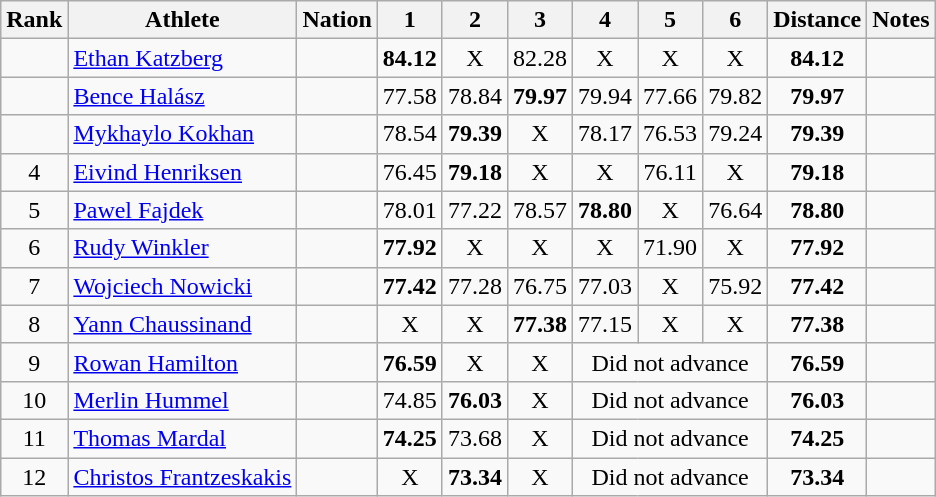<table class="wikitable sortable" style="text-align:center">
<tr>
<th>Rank</th>
<th>Athlete</th>
<th>Nation</th>
<th>1</th>
<th>2</th>
<th>3</th>
<th>4</th>
<th>5</th>
<th>6</th>
<th>Distance</th>
<th>Notes</th>
</tr>
<tr>
<td></td>
<td align="left"><a href='#'>Ethan Katzberg</a></td>
<td align="left"></td>
<td><strong>84.12</strong></td>
<td>X</td>
<td>82.28</td>
<td>X</td>
<td>X</td>
<td>X</td>
<td><strong>84.12</strong></td>
<td></td>
</tr>
<tr>
<td></td>
<td align="left"><a href='#'>Bence Halász</a></td>
<td align="left"></td>
<td>77.58</td>
<td>78.84</td>
<td><strong>79.97</strong></td>
<td>79.94</td>
<td>77.66</td>
<td>79.82</td>
<td><strong>79.97</strong></td>
<td></td>
</tr>
<tr>
<td></td>
<td align="left"><a href='#'>Mykhaylo Kokhan</a></td>
<td align="left"></td>
<td>78.54</td>
<td><strong>79.39</strong></td>
<td>X</td>
<td>78.17</td>
<td>76.53</td>
<td>79.24</td>
<td><strong>79.39</strong></td>
<td></td>
</tr>
<tr>
<td>4</td>
<td align="left"><a href='#'>Eivind Henriksen</a></td>
<td align="left"></td>
<td>76.45</td>
<td><strong>79.18</strong></td>
<td>X</td>
<td>X</td>
<td>76.11</td>
<td>X</td>
<td><strong>79.18</strong></td>
<td></td>
</tr>
<tr>
<td>5</td>
<td align="left"><a href='#'>Pawel Fajdek</a></td>
<td align="left"></td>
<td>78.01</td>
<td>77.22</td>
<td>78.57</td>
<td><strong>78.80</strong></td>
<td>X</td>
<td>76.64</td>
<td><strong>78.80</strong></td>
<td></td>
</tr>
<tr>
<td>6</td>
<td align="left"><a href='#'>Rudy Winkler</a></td>
<td align="left"></td>
<td><strong>77.92</strong></td>
<td>X</td>
<td>X</td>
<td>X</td>
<td>71.90</td>
<td>X</td>
<td><strong>77.92</strong></td>
<td></td>
</tr>
<tr>
<td>7</td>
<td align="left"><a href='#'>Wojciech Nowicki</a></td>
<td align="left"></td>
<td><strong>77.42</strong></td>
<td>77.28</td>
<td>76.75</td>
<td>77.03</td>
<td>X</td>
<td>75.92</td>
<td><strong>77.42</strong></td>
<td></td>
</tr>
<tr>
<td>8</td>
<td align="left"><a href='#'>Yann Chaussinand</a></td>
<td align="left"></td>
<td>X</td>
<td>X</td>
<td><strong>77.38</strong></td>
<td>77.15</td>
<td>X</td>
<td>X</td>
<td><strong>77.38</strong></td>
<td></td>
</tr>
<tr>
<td>9</td>
<td align="left"><a href='#'>Rowan Hamilton</a></td>
<td align="left"></td>
<td><strong>76.59</strong></td>
<td>X</td>
<td>X</td>
<td colspan=3>Did not advance</td>
<td><strong>76.59</strong></td>
<td></td>
</tr>
<tr>
<td>10</td>
<td align="left"><a href='#'>Merlin Hummel</a></td>
<td align="left"></td>
<td>74.85</td>
<td><strong>76.03</strong></td>
<td>X</td>
<td colspan=3>Did not advance</td>
<td><strong>76.03</strong></td>
<td></td>
</tr>
<tr>
<td>11</td>
<td align="left"><a href='#'>Thomas Mardal</a></td>
<td align="left"></td>
<td><strong>74.25</strong></td>
<td>73.68</td>
<td>X</td>
<td colspan=3>Did not advance</td>
<td><strong>74.25</strong></td>
<td></td>
</tr>
<tr>
<td>12</td>
<td align="left"><a href='#'>Christos Frantzeskakis</a></td>
<td align="left"></td>
<td>X</td>
<td><strong>73.34</strong></td>
<td>X</td>
<td colspan=3>Did not advance</td>
<td><strong>73.34</strong></td>
<td></td>
</tr>
</table>
